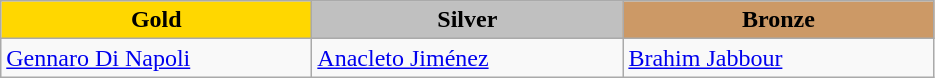<table class="wikitable" style="text-align:left">
<tr align="center">
<td width=200 bgcolor=gold><strong>Gold</strong></td>
<td width=200 bgcolor=silver><strong>Silver</strong></td>
<td width=200 bgcolor=CC9966><strong>Bronze</strong></td>
</tr>
<tr>
<td><a href='#'>Gennaro Di Napoli</a><br><em></em></td>
<td><a href='#'>Anacleto Jiménez</a><br><em></em></td>
<td><a href='#'>Brahim Jabbour</a><br><em></em></td>
</tr>
</table>
